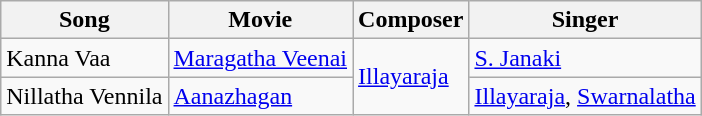<table class="wikitable">
<tr>
<th>Song</th>
<th>Movie</th>
<th>Composer</th>
<th>Singer</th>
</tr>
<tr>
<td>Kanna Vaa</td>
<td><a href='#'>Maragatha Veenai</a></td>
<td rowspan=2><a href='#'>Illayaraja</a></td>
<td><a href='#'>S. Janaki</a></td>
</tr>
<tr>
<td>Nillatha Vennila</td>
<td><a href='#'>Aanazhagan</a></td>
<td><a href='#'>Illayaraja</a>, <a href='#'>Swarnalatha</a></td>
</tr>
</table>
